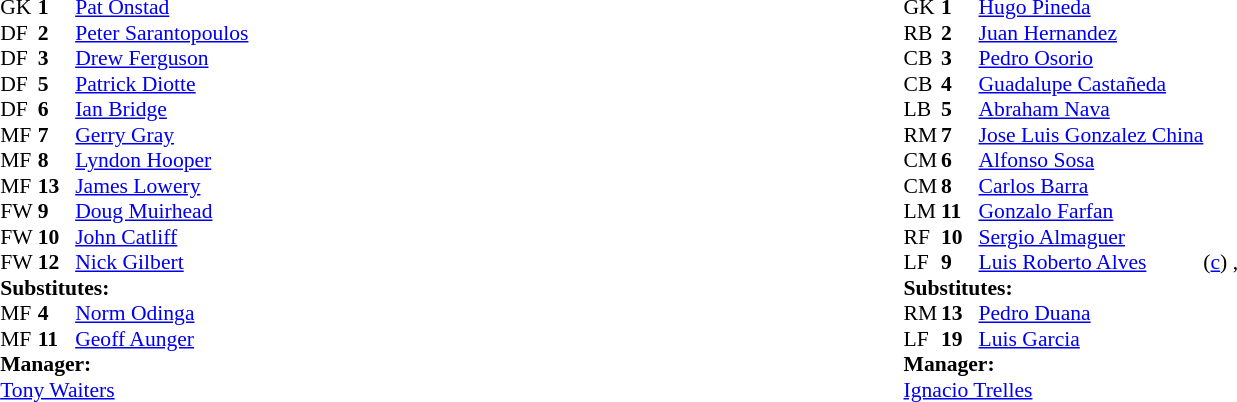<table width="100%">
<tr>
<td valign="top" width="40%"><br><table style="font-size:90%" cellspacing="0" cellpadding="0" align=center>
<tr>
<th width=25></th>
<th width=25></th>
</tr>
<tr>
<td>GK</td>
<td><strong>1</strong></td>
<td><a href='#'>Pat Onstad</a></td>
</tr>
<tr>
<td>DF</td>
<td><strong>2</strong></td>
<td><a href='#'>Peter Sarantopoulos</a></td>
<td></td>
<td></td>
</tr>
<tr>
<td>DF</td>
<td><strong>3</strong></td>
<td><a href='#'>Drew Ferguson</a></td>
</tr>
<tr>
<td>DF</td>
<td><strong>5</strong></td>
<td><a href='#'>Patrick Diotte</a></td>
<td></td>
</tr>
<tr>
<td>DF</td>
<td><strong>6</strong></td>
<td><a href='#'>Ian Bridge</a></td>
<td></td>
</tr>
<tr>
<td>MF</td>
<td><strong>7</strong></td>
<td><a href='#'>Gerry Gray</a></td>
<td></td>
<td></td>
</tr>
<tr>
<td>MF</td>
<td><strong>8</strong></td>
<td><a href='#'>Lyndon Hooper</a></td>
</tr>
<tr>
<td>MF</td>
<td><strong>13</strong></td>
<td><a href='#'>James Lowery</a></td>
<td></td>
</tr>
<tr>
<td>FW</td>
<td><strong>9</strong></td>
<td><a href='#'>Doug Muirhead</a></td>
</tr>
<tr>
<td>FW</td>
<td><strong>10</strong></td>
<td><a href='#'>John Catliff</a></td>
<td></td>
<td></td>
</tr>
<tr>
<td>FW</td>
<td><strong>12</strong></td>
<td><a href='#'>Nick Gilbert</a></td>
</tr>
<tr>
</tr>
<tr>
<td colspan=3><strong>Substitutes:</strong></td>
</tr>
<tr>
<td>MF</td>
<td><strong>4</strong></td>
<td><a href='#'>Norm Odinga</a></td>
<td></td>
<td></td>
</tr>
<tr>
<td>MF</td>
<td><strong>11</strong></td>
<td><a href='#'>Geoff Aunger</a></td>
<td></td>
<td></td>
</tr>
<tr>
</tr>
<tr>
<td colspan=3><strong>Manager:</strong></td>
</tr>
<tr>
<td colspan=4> <a href='#'>Tony Waiters</a></td>
</tr>
</table>
</td>
<td valign="top" width="50%"><br><table style="font-size:90%; margin:auto" cellspacing="0" cellpadding="0">
<tr>
<th width=25></th>
<th width=25></th>
</tr>
<tr>
<td>GK</td>
<td><strong>1</strong></td>
<td><a href='#'>Hugo Pineda</a></td>
<td></td>
<td></td>
</tr>
<tr>
<td>RB</td>
<td><strong>2</strong></td>
<td><a href='#'>Juan Hernandez</a></td>
</tr>
<tr>
<td>CB</td>
<td><strong>3</strong></td>
<td><a href='#'>Pedro Osorio</a></td>
</tr>
<tr>
<td>CB</td>
<td><strong>4</strong></td>
<td><a href='#'>Guadalupe Castañeda</a></td>
</tr>
<tr>
<td>LB</td>
<td><strong>5</strong></td>
<td><a href='#'>Abraham Nava</a></td>
</tr>
<tr>
<td>RM</td>
<td><strong>7</strong></td>
<td><a href='#'>Jose Luis Gonzalez China</a></td>
<td></td>
<td></td>
</tr>
<tr>
<td>CM</td>
<td><strong>6</strong></td>
<td><a href='#'>Alfonso Sosa</a></td>
<td></td>
</tr>
<tr>
<td>CM</td>
<td><strong>8</strong></td>
<td><a href='#'>Carlos Barra</a></td>
<td></td>
</tr>
<tr>
<td>LM</td>
<td><strong>11</strong></td>
<td><a href='#'>Gonzalo Farfan</a></td>
<td></td>
</tr>
<tr>
<td>RF</td>
<td><strong>10</strong></td>
<td><a href='#'>Sergio Almaguer</a></td>
<td></td>
</tr>
<tr>
<td>LF</td>
<td><strong>9</strong></td>
<td><a href='#'>Luis Roberto Alves</a></td>
<td>(<a href='#'>c</a>) ,</td>
<td></td>
<td></td>
</tr>
<tr>
</tr>
<tr>
<td colspan=3><strong>Substitutes:</strong></td>
</tr>
<tr>
<td>RM</td>
<td><strong>13</strong></td>
<td><a href='#'>Pedro Duana</a></td>
<td></td>
<td></td>
</tr>
<tr>
<td>LF</td>
<td><strong>19</strong></td>
<td><a href='#'>Luis Garcia</a></td>
<td></td>
<td></td>
</tr>
<tr>
</tr>
<tr>
<td colspan=3><strong>Manager:</strong></td>
</tr>
<tr>
<td colspan=4><a href='#'>Ignacio Trelles</a></td>
</tr>
</table>
</td>
</tr>
</table>
